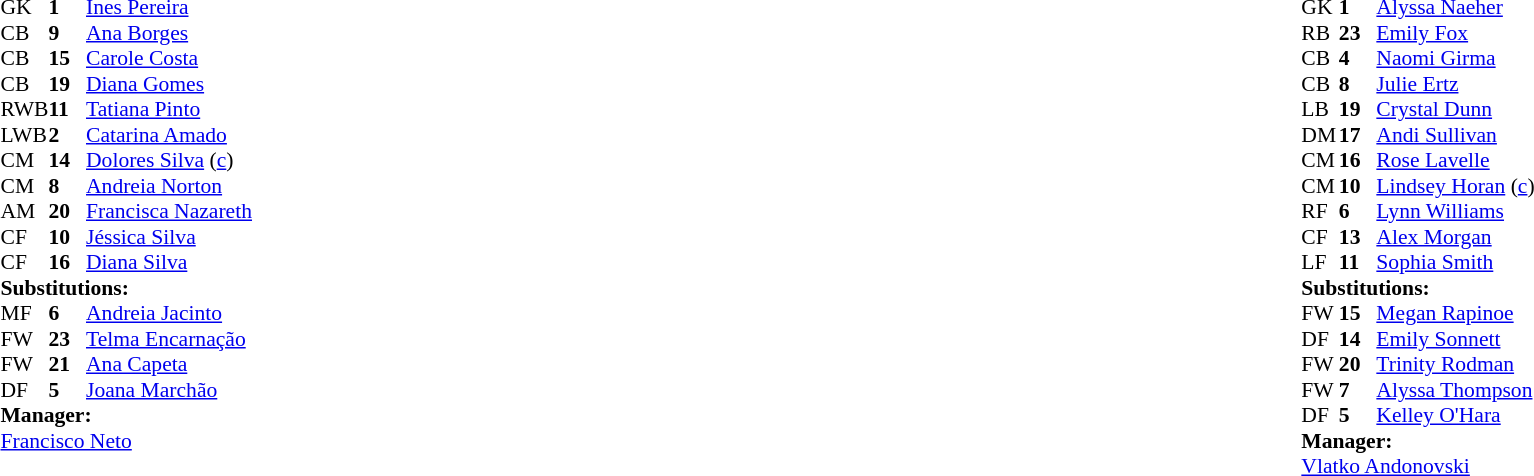<table width="100%">
<tr>
<td valign="top" width="40%"><br><table style="font-size:90%" cellspacing="0" cellpadding="0">
<tr>
<th width=25></th>
<th width=25></th>
</tr>
<tr>
<td>GK</td>
<td><strong>1</strong></td>
<td><a href='#'>Ines Pereira</a></td>
</tr>
<tr>
<td>CB</td>
<td><strong>9</strong></td>
<td><a href='#'>Ana Borges</a></td>
</tr>
<tr>
<td>CB</td>
<td><strong>15</strong></td>
<td><a href='#'>Carole Costa</a></td>
<td></td>
</tr>
<tr>
<td>CB</td>
<td><strong>19</strong></td>
<td><a href='#'>Diana Gomes</a></td>
<td></td>
</tr>
<tr>
<td>RWB</td>
<td><strong>11</strong></td>
<td><a href='#'>Tatiana Pinto</a></td>
</tr>
<tr>
<td>LWB</td>
<td><strong>2</strong></td>
<td><a href='#'>Catarina Amado</a></td>
<td></td>
<td></td>
</tr>
<tr>
<td>CM</td>
<td><strong>14</strong></td>
<td><a href='#'>Dolores Silva</a> (<a href='#'>c</a>)</td>
</tr>
<tr>
<td>CM</td>
<td><strong>8</strong></td>
<td><a href='#'>Andreia Norton</a></td>
<td></td>
<td></td>
</tr>
<tr>
<td>AM</td>
<td><strong>20</strong></td>
<td><a href='#'>Francisca Nazareth</a></td>
<td></td>
<td></td>
</tr>
<tr>
<td>CF</td>
<td><strong>10</strong></td>
<td><a href='#'>Jéssica Silva</a></td>
</tr>
<tr>
<td>CF</td>
<td><strong>16</strong></td>
<td><a href='#'>Diana Silva</a></td>
<td></td>
<td></td>
</tr>
<tr>
<td colspan=3><strong>Substitutions:</strong></td>
</tr>
<tr>
<td>MF</td>
<td><strong>6</strong></td>
<td><a href='#'>Andreia Jacinto</a></td>
<td></td>
<td></td>
</tr>
<tr>
<td>FW</td>
<td><strong>23</strong></td>
<td><a href='#'>Telma Encarnação</a></td>
<td></td>
<td></td>
</tr>
<tr>
<td>FW</td>
<td><strong>21</strong></td>
<td><a href='#'>Ana Capeta</a></td>
<td></td>
<td></td>
</tr>
<tr>
<td>DF</td>
<td><strong>5</strong></td>
<td><a href='#'>Joana Marchão</a></td>
<td></td>
<td></td>
</tr>
<tr>
<td colspan=3><strong>Manager:</strong></td>
</tr>
<tr>
<td colspan=3><a href='#'>Francisco Neto</a></td>
</tr>
</table>
</td>
<td valign="top"></td>
<td valign="top" width="50%"><br><table style="font-size:90%; margin:auto" cellspacing="0" cellpadding="0">
<tr>
<th width=25></th>
<th width=25></th>
</tr>
<tr>
<td>GK</td>
<td><strong>1</strong></td>
<td><a href='#'>Alyssa Naeher</a></td>
</tr>
<tr>
<td>RB</td>
<td><strong>23</strong></td>
<td><a href='#'>Emily Fox</a></td>
</tr>
<tr>
<td>CB</td>
<td><strong>4</strong></td>
<td><a href='#'>Naomi Girma</a></td>
<td></td>
</tr>
<tr>
<td>CB</td>
<td><strong>8</strong></td>
<td><a href='#'>Julie Ertz</a></td>
</tr>
<tr>
<td>LB</td>
<td><strong>19</strong></td>
<td><a href='#'>Crystal Dunn</a></td>
<td></td>
<td></td>
</tr>
<tr>
<td>DM</td>
<td><strong>17</strong></td>
<td><a href='#'>Andi Sullivan</a></td>
</tr>
<tr>
<td>CM</td>
<td><strong>16</strong></td>
<td><a href='#'>Rose Lavelle</a></td>
<td></td>
</tr>
<tr>
<td>CM</td>
<td><strong>10</strong></td>
<td><a href='#'>Lindsey Horan</a> (<a href='#'>c</a>)</td>
<td></td>
<td></td>
</tr>
<tr>
<td>RF</td>
<td><strong>6</strong></td>
<td><a href='#'>Lynn Williams</a></td>
<td></td>
<td></td>
</tr>
<tr>
<td>CF</td>
<td><strong>13</strong></td>
<td><a href='#'>Alex Morgan</a></td>
<td></td>
<td></td>
</tr>
<tr>
<td>LF</td>
<td><strong>11</strong></td>
<td><a href='#'>Sophia Smith</a></td>
<td></td>
<td></td>
</tr>
<tr>
<td colspan=3><strong>Substitutions:</strong></td>
</tr>
<tr>
<td>FW</td>
<td><strong>15</strong></td>
<td><a href='#'>Megan Rapinoe</a></td>
<td></td>
<td></td>
</tr>
<tr>
<td>DF</td>
<td><strong>14</strong></td>
<td><a href='#'>Emily Sonnett</a></td>
<td></td>
<td></td>
</tr>
<tr>
<td>FW</td>
<td><strong>20</strong></td>
<td><a href='#'>Trinity Rodman</a></td>
<td></td>
<td></td>
</tr>
<tr>
<td>FW</td>
<td><strong>7</strong></td>
<td><a href='#'>Alyssa Thompson</a></td>
<td></td>
<td></td>
</tr>
<tr>
<td>DF</td>
<td><strong>5</strong></td>
<td><a href='#'>Kelley O'Hara</a></td>
<td></td>
<td></td>
</tr>
<tr>
<td colspan=3><strong>Manager:</strong></td>
</tr>
<tr>
<td colspan=3> <a href='#'>Vlatko Andonovski</a></td>
</tr>
</table>
</td>
</tr>
</table>
